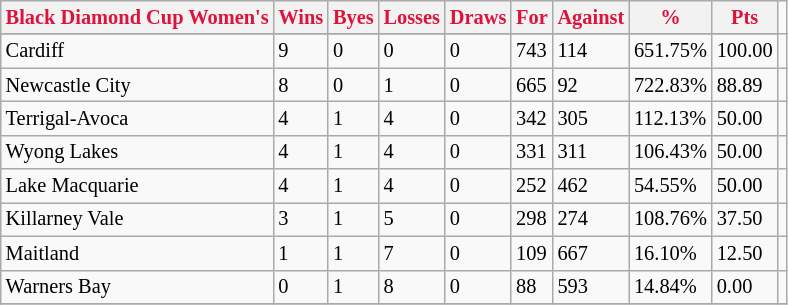<table style="font-size: 85%; text-align: left;" class="wikitable">
<tr>
<th style="color:crimson">Black Diamond Cup Women's</th>
<th style="color:crimson">Wins</th>
<th style="color:crimson">Byes</th>
<th style="color:crimson">Losses</th>
<th style="color:crimson">Draws</th>
<th style="color:crimson">For</th>
<th style="color:crimson">Against</th>
<th style="color:crimson">%</th>
<th style="color:crimson">Pts</th>
</tr>
<tr>
</tr>
<tr>
</tr>
<tr>
<td>Cardiff</td>
<td>9</td>
<td>0</td>
<td>0</td>
<td>0</td>
<td>743</td>
<td>114</td>
<td>651.75%</td>
<td>100.00</td>
<td></td>
</tr>
<tr>
<td>Newcastle City</td>
<td>8</td>
<td>0</td>
<td>1</td>
<td>0</td>
<td>665</td>
<td>92</td>
<td>722.83%</td>
<td>88.89</td>
<td></td>
</tr>
<tr>
<td>Terrigal-Avoca</td>
<td>4</td>
<td>1</td>
<td>4</td>
<td>0</td>
<td>342</td>
<td>305</td>
<td>112.13%</td>
<td>50.00</td>
<td></td>
</tr>
<tr>
<td>Wyong Lakes</td>
<td>4</td>
<td>1</td>
<td>4</td>
<td>0</td>
<td>331</td>
<td>311</td>
<td>106.43%</td>
<td>50.00</td>
<td></td>
</tr>
<tr>
<td>Lake Macquarie</td>
<td>4</td>
<td>1</td>
<td>4</td>
<td>0</td>
<td>252</td>
<td>462</td>
<td>54.55%</td>
<td>50.00</td>
<td></td>
</tr>
<tr>
<td>Killarney Vale</td>
<td>3</td>
<td>1</td>
<td>5</td>
<td>0</td>
<td>298</td>
<td>274</td>
<td>108.76%</td>
<td>37.50</td>
<td></td>
</tr>
<tr>
<td>Maitland</td>
<td>1</td>
<td>1</td>
<td>7</td>
<td>0</td>
<td>109</td>
<td>667</td>
<td>16.10%</td>
<td>12.50</td>
<td></td>
</tr>
<tr>
<td>Warners Bay</td>
<td>0</td>
<td>1</td>
<td>8</td>
<td>0</td>
<td>88</td>
<td>593</td>
<td>14.84%</td>
<td>0.00</td>
<td></td>
</tr>
<tr>
</tr>
</table>
